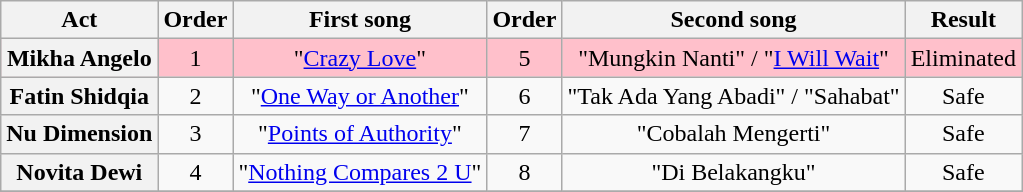<table class="wikitable plainrowheaders" style="text-align:center;">
<tr>
<th scope="col">Act</th>
<th scope="col">Order</th>
<th scope="col">First song</th>
<th scope="col">Order</th>
<th scope="col">Second song</th>
<th scope="col">Result</th>
</tr>
<tr style="background:pink">
<th scope="row">Mikha Angelo</th>
<td>1</td>
<td>"<a href='#'>Crazy Love</a>"</td>
<td>5</td>
<td>"Mungkin Nanti" / "<a href='#'>I Will Wait</a>"</td>
<td>Eliminated</td>
</tr>
<tr>
<th scope="row">Fatin Shidqia</th>
<td>2</td>
<td>"<a href='#'>One Way or Another</a>"</td>
<td>6</td>
<td>"Tak Ada Yang Abadi" / "Sahabat"</td>
<td>Safe</td>
</tr>
<tr>
<th scope="row">Nu Dimension</th>
<td>3</td>
<td>"<a href='#'>Points of Authority</a>"</td>
<td>7</td>
<td>"Cobalah Mengerti"</td>
<td>Safe</td>
</tr>
<tr>
<th scope="row">Novita Dewi</th>
<td>4</td>
<td>"<a href='#'>Nothing Compares 2 U</a>"</td>
<td>8</td>
<td>"Di Belakangku"</td>
<td>Safe</td>
</tr>
<tr>
</tr>
</table>
